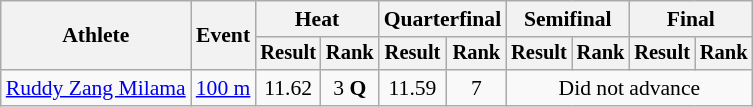<table class=wikitable style="font-size:90%">
<tr>
<th rowspan="2">Athlete</th>
<th rowspan="2">Event</th>
<th colspan="2">Heat</th>
<th colspan="2">Quarterfinal</th>
<th colspan="2">Semifinal</th>
<th colspan="2">Final</th>
</tr>
<tr style="font-size:95%">
<th>Result</th>
<th>Rank</th>
<th>Result</th>
<th>Rank</th>
<th>Result</th>
<th>Rank</th>
<th>Result</th>
<th>Rank</th>
</tr>
<tr align=center>
<td align=left><a href='#'>Ruddy Zang Milama</a></td>
<td align=left><a href='#'>100 m</a></td>
<td>11.62</td>
<td>3 <strong>Q</strong></td>
<td>11.59</td>
<td>7</td>
<td colspan=4>Did not advance</td>
</tr>
</table>
